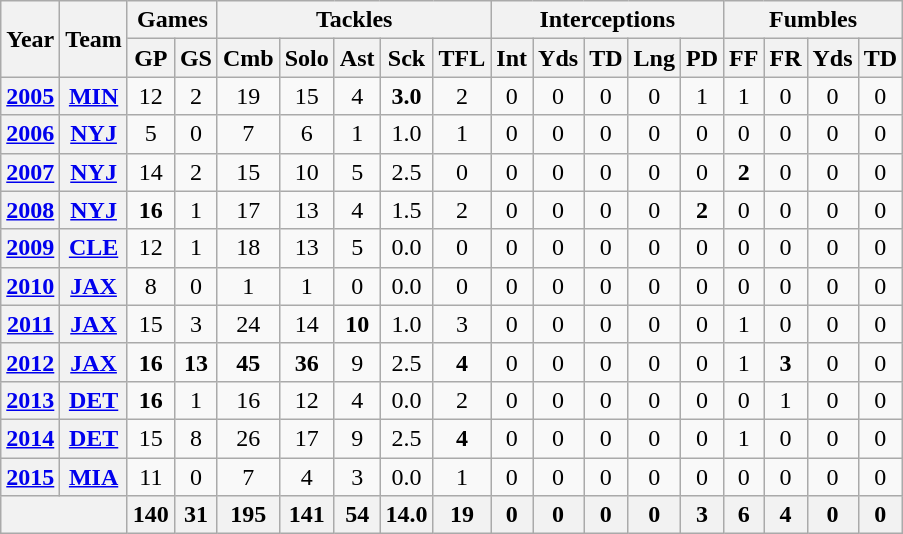<table class="wikitable" style="text-align:center">
<tr>
<th rowspan="2">Year</th>
<th rowspan="2">Team</th>
<th colspan="2">Games</th>
<th colspan="5">Tackles</th>
<th colspan="5">Interceptions</th>
<th colspan="4">Fumbles</th>
</tr>
<tr>
<th>GP</th>
<th>GS</th>
<th>Cmb</th>
<th>Solo</th>
<th>Ast</th>
<th>Sck</th>
<th>TFL</th>
<th>Int</th>
<th>Yds</th>
<th>TD</th>
<th>Lng</th>
<th>PD</th>
<th>FF</th>
<th>FR</th>
<th>Yds</th>
<th>TD</th>
</tr>
<tr>
<th><a href='#'>2005</a></th>
<th><a href='#'>MIN</a></th>
<td>12</td>
<td>2</td>
<td>19</td>
<td>15</td>
<td>4</td>
<td><strong>3.0</strong></td>
<td>2</td>
<td>0</td>
<td>0</td>
<td>0</td>
<td>0</td>
<td>1</td>
<td>1</td>
<td>0</td>
<td>0</td>
<td>0</td>
</tr>
<tr>
<th><a href='#'>2006</a></th>
<th><a href='#'>NYJ</a></th>
<td>5</td>
<td>0</td>
<td>7</td>
<td>6</td>
<td>1</td>
<td>1.0</td>
<td>1</td>
<td>0</td>
<td>0</td>
<td>0</td>
<td>0</td>
<td>0</td>
<td>0</td>
<td>0</td>
<td>0</td>
<td>0</td>
</tr>
<tr>
<th><a href='#'>2007</a></th>
<th><a href='#'>NYJ</a></th>
<td>14</td>
<td>2</td>
<td>15</td>
<td>10</td>
<td>5</td>
<td>2.5</td>
<td>0</td>
<td>0</td>
<td>0</td>
<td>0</td>
<td>0</td>
<td>0</td>
<td><strong>2</strong></td>
<td>0</td>
<td>0</td>
<td>0</td>
</tr>
<tr>
<th><a href='#'>2008</a></th>
<th><a href='#'>NYJ</a></th>
<td><strong>16</strong></td>
<td>1</td>
<td>17</td>
<td>13</td>
<td>4</td>
<td>1.5</td>
<td>2</td>
<td>0</td>
<td>0</td>
<td>0</td>
<td>0</td>
<td><strong>2</strong></td>
<td>0</td>
<td>0</td>
<td>0</td>
<td>0</td>
</tr>
<tr>
<th><a href='#'>2009</a></th>
<th><a href='#'>CLE</a></th>
<td>12</td>
<td>1</td>
<td>18</td>
<td>13</td>
<td>5</td>
<td>0.0</td>
<td>0</td>
<td>0</td>
<td>0</td>
<td>0</td>
<td>0</td>
<td>0</td>
<td>0</td>
<td>0</td>
<td>0</td>
<td>0</td>
</tr>
<tr>
<th><a href='#'>2010</a></th>
<th><a href='#'>JAX</a></th>
<td>8</td>
<td>0</td>
<td>1</td>
<td>1</td>
<td>0</td>
<td>0.0</td>
<td>0</td>
<td>0</td>
<td>0</td>
<td>0</td>
<td>0</td>
<td>0</td>
<td>0</td>
<td>0</td>
<td>0</td>
<td>0</td>
</tr>
<tr>
<th><a href='#'>2011</a></th>
<th><a href='#'>JAX</a></th>
<td>15</td>
<td>3</td>
<td>24</td>
<td>14</td>
<td><strong>10</strong></td>
<td>1.0</td>
<td>3</td>
<td>0</td>
<td>0</td>
<td>0</td>
<td>0</td>
<td>0</td>
<td>1</td>
<td>0</td>
<td>0</td>
<td>0</td>
</tr>
<tr>
<th><a href='#'>2012</a></th>
<th><a href='#'>JAX</a></th>
<td><strong>16</strong></td>
<td><strong>13</strong></td>
<td><strong>45</strong></td>
<td><strong>36</strong></td>
<td>9</td>
<td>2.5</td>
<td><strong>4</strong></td>
<td>0</td>
<td>0</td>
<td>0</td>
<td>0</td>
<td>0</td>
<td>1</td>
<td><strong>3</strong></td>
<td>0</td>
<td>0</td>
</tr>
<tr>
<th><a href='#'>2013</a></th>
<th><a href='#'>DET</a></th>
<td><strong>16</strong></td>
<td>1</td>
<td>16</td>
<td>12</td>
<td>4</td>
<td>0.0</td>
<td>2</td>
<td>0</td>
<td>0</td>
<td>0</td>
<td>0</td>
<td>0</td>
<td>0</td>
<td>1</td>
<td>0</td>
<td>0</td>
</tr>
<tr>
<th><a href='#'>2014</a></th>
<th><a href='#'>DET</a></th>
<td>15</td>
<td>8</td>
<td>26</td>
<td>17</td>
<td>9</td>
<td>2.5</td>
<td><strong>4</strong></td>
<td>0</td>
<td>0</td>
<td>0</td>
<td>0</td>
<td>0</td>
<td>1</td>
<td>0</td>
<td>0</td>
<td>0</td>
</tr>
<tr>
<th><a href='#'>2015</a></th>
<th><a href='#'>MIA</a></th>
<td>11</td>
<td>0</td>
<td>7</td>
<td>4</td>
<td>3</td>
<td>0.0</td>
<td>1</td>
<td>0</td>
<td>0</td>
<td>0</td>
<td>0</td>
<td>0</td>
<td>0</td>
<td>0</td>
<td>0</td>
<td>0</td>
</tr>
<tr>
<th colspan="2"></th>
<th>140</th>
<th>31</th>
<th>195</th>
<th>141</th>
<th>54</th>
<th>14.0</th>
<th>19</th>
<th>0</th>
<th>0</th>
<th>0</th>
<th>0</th>
<th>3</th>
<th>6</th>
<th>4</th>
<th>0</th>
<th>0</th>
</tr>
</table>
